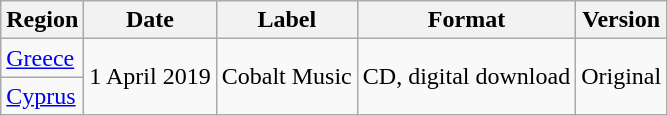<table class="sortable wikitable">
<tr>
<th>Region</th>
<th>Date</th>
<th>Label</th>
<th>Format</th>
<th>Version</th>
</tr>
<tr>
<td><a href='#'>Greece</a></td>
<td rowspan="2">1 April 2019</td>
<td rowspan="4">Cobalt Music</td>
<td rowspan="4">CD, digital download</td>
<td rowspan="2">Original</td>
</tr>
<tr>
<td><a href='#'>Cyprus</a></td>
</tr>
</table>
